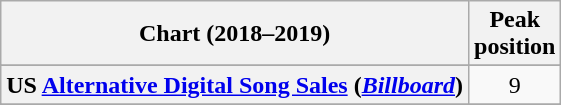<table class="wikitable sortable plainrowheaders" style="text-align:center">
<tr>
<th scope="col">Chart (2018–2019)</th>
<th scope="col">Peak<br>position</th>
</tr>
<tr>
</tr>
<tr>
</tr>
<tr>
</tr>
<tr>
</tr>
<tr>
<th scope="row">US <a href='#'>Alternative Digital Song Sales</a> (<a href='#'><em>Billboard</em></a>)</th>
<td>9</td>
</tr>
<tr>
</tr>
<tr>
</tr>
</table>
